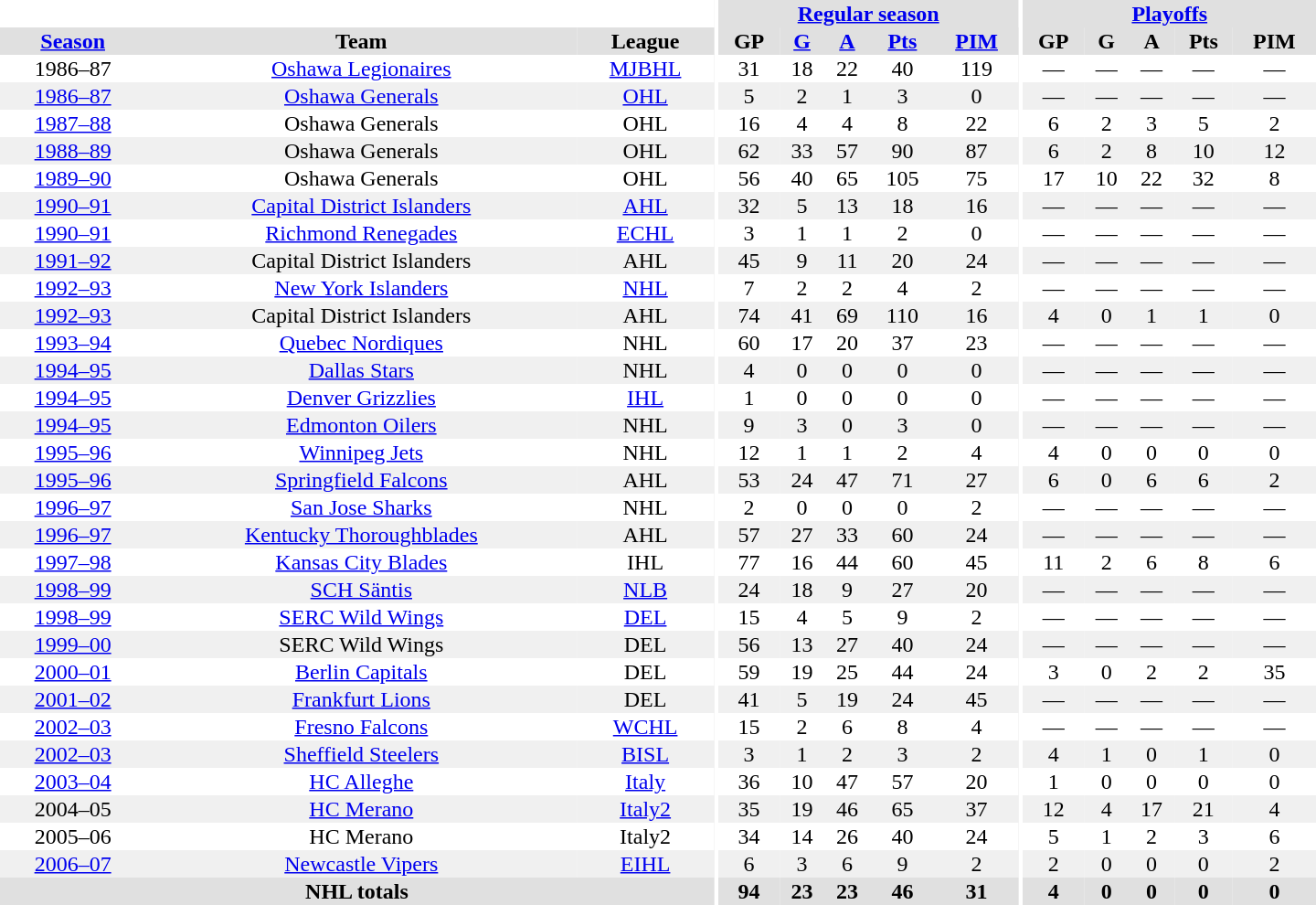<table border="0" cellpadding="1" cellspacing="0" style="text-align:center; width:60em">
<tr bgcolor="#e0e0e0">
<th colspan="3" bgcolor="#ffffff"></th>
<th rowspan="99" bgcolor="#ffffff"></th>
<th colspan="5"><a href='#'>Regular season</a></th>
<th rowspan="99" bgcolor="#ffffff"></th>
<th colspan="5"><a href='#'>Playoffs</a></th>
</tr>
<tr bgcolor="#e0e0e0">
<th><a href='#'>Season</a></th>
<th>Team</th>
<th>League</th>
<th>GP</th>
<th><a href='#'>G</a></th>
<th><a href='#'>A</a></th>
<th><a href='#'>Pts</a></th>
<th><a href='#'>PIM</a></th>
<th>GP</th>
<th>G</th>
<th>A</th>
<th>Pts</th>
<th>PIM</th>
</tr>
<tr>
<td>1986–87</td>
<td><a href='#'>Oshawa Legionaires</a></td>
<td><a href='#'>MJBHL</a></td>
<td>31</td>
<td>18</td>
<td>22</td>
<td>40</td>
<td>119</td>
<td>—</td>
<td>—</td>
<td>—</td>
<td>—</td>
<td>—</td>
</tr>
<tr bgcolor="#f0f0f0">
<td><a href='#'>1986–87</a></td>
<td><a href='#'>Oshawa Generals</a></td>
<td><a href='#'>OHL</a></td>
<td>5</td>
<td>2</td>
<td>1</td>
<td>3</td>
<td>0</td>
<td>—</td>
<td>—</td>
<td>—</td>
<td>—</td>
<td>—</td>
</tr>
<tr>
<td><a href='#'>1987–88</a></td>
<td>Oshawa Generals</td>
<td>OHL</td>
<td>16</td>
<td>4</td>
<td>4</td>
<td>8</td>
<td>22</td>
<td>6</td>
<td>2</td>
<td>3</td>
<td>5</td>
<td>2</td>
</tr>
<tr bgcolor="#f0f0f0">
<td><a href='#'>1988–89</a></td>
<td>Oshawa Generals</td>
<td>OHL</td>
<td>62</td>
<td>33</td>
<td>57</td>
<td>90</td>
<td>87</td>
<td>6</td>
<td>2</td>
<td>8</td>
<td>10</td>
<td>12</td>
</tr>
<tr>
<td><a href='#'>1989–90</a></td>
<td>Oshawa Generals</td>
<td>OHL</td>
<td>56</td>
<td>40</td>
<td>65</td>
<td>105</td>
<td>75</td>
<td>17</td>
<td>10</td>
<td>22</td>
<td>32</td>
<td>8</td>
</tr>
<tr bgcolor="#f0f0f0">
<td><a href='#'>1990–91</a></td>
<td><a href='#'>Capital District Islanders</a></td>
<td><a href='#'>AHL</a></td>
<td>32</td>
<td>5</td>
<td>13</td>
<td>18</td>
<td>16</td>
<td>—</td>
<td>—</td>
<td>—</td>
<td>—</td>
<td>—</td>
</tr>
<tr>
<td><a href='#'>1990–91</a></td>
<td><a href='#'>Richmond Renegades</a></td>
<td><a href='#'>ECHL</a></td>
<td>3</td>
<td>1</td>
<td>1</td>
<td>2</td>
<td>0</td>
<td>—</td>
<td>—</td>
<td>—</td>
<td>—</td>
<td>—</td>
</tr>
<tr bgcolor="#f0f0f0">
<td><a href='#'>1991–92</a></td>
<td>Capital District Islanders</td>
<td>AHL</td>
<td>45</td>
<td>9</td>
<td>11</td>
<td>20</td>
<td>24</td>
<td>—</td>
<td>—</td>
<td>—</td>
<td>—</td>
<td>—</td>
</tr>
<tr>
<td><a href='#'>1992–93</a></td>
<td><a href='#'>New York Islanders</a></td>
<td><a href='#'>NHL</a></td>
<td>7</td>
<td>2</td>
<td>2</td>
<td>4</td>
<td>2</td>
<td>—</td>
<td>—</td>
<td>—</td>
<td>—</td>
<td>—</td>
</tr>
<tr bgcolor="#f0f0f0">
<td><a href='#'>1992–93</a></td>
<td>Capital District Islanders</td>
<td>AHL</td>
<td>74</td>
<td>41</td>
<td>69</td>
<td>110</td>
<td>16</td>
<td>4</td>
<td>0</td>
<td>1</td>
<td>1</td>
<td>0</td>
</tr>
<tr>
<td><a href='#'>1993–94</a></td>
<td><a href='#'>Quebec Nordiques</a></td>
<td>NHL</td>
<td>60</td>
<td>17</td>
<td>20</td>
<td>37</td>
<td>23</td>
<td>—</td>
<td>—</td>
<td>—</td>
<td>—</td>
<td>—</td>
</tr>
<tr bgcolor="#f0f0f0">
<td><a href='#'>1994–95</a></td>
<td><a href='#'>Dallas Stars</a></td>
<td>NHL</td>
<td>4</td>
<td>0</td>
<td>0</td>
<td>0</td>
<td>0</td>
<td>—</td>
<td>—</td>
<td>—</td>
<td>—</td>
<td>—</td>
</tr>
<tr>
<td><a href='#'>1994–95</a></td>
<td><a href='#'>Denver Grizzlies</a></td>
<td><a href='#'>IHL</a></td>
<td>1</td>
<td>0</td>
<td>0</td>
<td>0</td>
<td>0</td>
<td>—</td>
<td>—</td>
<td>—</td>
<td>—</td>
<td>—</td>
</tr>
<tr bgcolor="#f0f0f0">
<td><a href='#'>1994–95</a></td>
<td><a href='#'>Edmonton Oilers</a></td>
<td>NHL</td>
<td>9</td>
<td>3</td>
<td>0</td>
<td>3</td>
<td>0</td>
<td>—</td>
<td>—</td>
<td>—</td>
<td>—</td>
<td>—</td>
</tr>
<tr>
<td><a href='#'>1995–96</a></td>
<td><a href='#'>Winnipeg Jets</a></td>
<td>NHL</td>
<td>12</td>
<td>1</td>
<td>1</td>
<td>2</td>
<td>4</td>
<td>4</td>
<td>0</td>
<td>0</td>
<td>0</td>
<td>0</td>
</tr>
<tr bgcolor="#f0f0f0">
<td><a href='#'>1995–96</a></td>
<td><a href='#'>Springfield Falcons</a></td>
<td>AHL</td>
<td>53</td>
<td>24</td>
<td>47</td>
<td>71</td>
<td>27</td>
<td>6</td>
<td>0</td>
<td>6</td>
<td>6</td>
<td>2</td>
</tr>
<tr>
<td><a href='#'>1996–97</a></td>
<td><a href='#'>San Jose Sharks</a></td>
<td>NHL</td>
<td>2</td>
<td>0</td>
<td>0</td>
<td>0</td>
<td>2</td>
<td>—</td>
<td>—</td>
<td>—</td>
<td>—</td>
<td>—</td>
</tr>
<tr bgcolor="#f0f0f0">
<td><a href='#'>1996–97</a></td>
<td><a href='#'>Kentucky Thoroughblades</a></td>
<td>AHL</td>
<td>57</td>
<td>27</td>
<td>33</td>
<td>60</td>
<td>24</td>
<td>—</td>
<td>—</td>
<td>—</td>
<td>—</td>
<td>—</td>
</tr>
<tr>
<td><a href='#'>1997–98</a></td>
<td><a href='#'>Kansas City Blades</a></td>
<td>IHL</td>
<td>77</td>
<td>16</td>
<td>44</td>
<td>60</td>
<td>45</td>
<td>11</td>
<td>2</td>
<td>6</td>
<td>8</td>
<td>6</td>
</tr>
<tr bgcolor="#f0f0f0">
<td><a href='#'>1998–99</a></td>
<td><a href='#'>SCH Säntis</a></td>
<td><a href='#'>NLB</a></td>
<td>24</td>
<td>18</td>
<td>9</td>
<td>27</td>
<td>20</td>
<td>—</td>
<td>—</td>
<td>—</td>
<td>—</td>
<td>—</td>
</tr>
<tr>
<td><a href='#'>1998–99</a></td>
<td><a href='#'>SERC Wild Wings</a></td>
<td><a href='#'>DEL</a></td>
<td>15</td>
<td>4</td>
<td>5</td>
<td>9</td>
<td>2</td>
<td>—</td>
<td>—</td>
<td>—</td>
<td>—</td>
<td>—</td>
</tr>
<tr bgcolor="#f0f0f0">
<td><a href='#'>1999–00</a></td>
<td>SERC Wild Wings</td>
<td>DEL</td>
<td>56</td>
<td>13</td>
<td>27</td>
<td>40</td>
<td>24</td>
<td>—</td>
<td>—</td>
<td>—</td>
<td>—</td>
<td>—</td>
</tr>
<tr>
<td><a href='#'>2000–01</a></td>
<td><a href='#'>Berlin Capitals</a></td>
<td>DEL</td>
<td>59</td>
<td>19</td>
<td>25</td>
<td>44</td>
<td>24</td>
<td>3</td>
<td>0</td>
<td>2</td>
<td>2</td>
<td>35</td>
</tr>
<tr bgcolor="#f0f0f0">
<td><a href='#'>2001–02</a></td>
<td><a href='#'>Frankfurt Lions</a></td>
<td>DEL</td>
<td>41</td>
<td>5</td>
<td>19</td>
<td>24</td>
<td>45</td>
<td>—</td>
<td>—</td>
<td>—</td>
<td>—</td>
<td>—</td>
</tr>
<tr>
<td><a href='#'>2002–03</a></td>
<td><a href='#'>Fresno Falcons</a></td>
<td><a href='#'>WCHL</a></td>
<td>15</td>
<td>2</td>
<td>6</td>
<td>8</td>
<td>4</td>
<td>—</td>
<td>—</td>
<td>—</td>
<td>—</td>
<td>—</td>
</tr>
<tr bgcolor="#f0f0f0">
<td><a href='#'>2002–03</a></td>
<td><a href='#'>Sheffield Steelers</a></td>
<td><a href='#'>BISL</a></td>
<td>3</td>
<td>1</td>
<td>2</td>
<td>3</td>
<td>2</td>
<td>4</td>
<td>1</td>
<td>0</td>
<td>1</td>
<td>0</td>
</tr>
<tr>
<td><a href='#'>2003–04</a></td>
<td><a href='#'>HC Alleghe</a></td>
<td><a href='#'>Italy</a></td>
<td>36</td>
<td>10</td>
<td>47</td>
<td>57</td>
<td>20</td>
<td>1</td>
<td>0</td>
<td>0</td>
<td>0</td>
<td>0</td>
</tr>
<tr bgcolor="#f0f0f0">
<td>2004–05</td>
<td><a href='#'>HC Merano</a></td>
<td><a href='#'>Italy2</a></td>
<td>35</td>
<td>19</td>
<td>46</td>
<td>65</td>
<td>37</td>
<td>12</td>
<td>4</td>
<td>17</td>
<td>21</td>
<td>4</td>
</tr>
<tr>
<td>2005–06</td>
<td>HC Merano</td>
<td>Italy2</td>
<td>34</td>
<td>14</td>
<td>26</td>
<td>40</td>
<td>24</td>
<td>5</td>
<td>1</td>
<td>2</td>
<td>3</td>
<td>6</td>
</tr>
<tr bgcolor="#f0f0f0">
<td><a href='#'>2006–07</a></td>
<td><a href='#'>Newcastle Vipers</a></td>
<td><a href='#'>EIHL</a></td>
<td>6</td>
<td>3</td>
<td>6</td>
<td>9</td>
<td>2</td>
<td>2</td>
<td>0</td>
<td>0</td>
<td>0</td>
<td>2</td>
</tr>
<tr>
</tr>
<tr ALIGN="center" bgcolor="#e0e0e0">
<th colspan="3">NHL totals</th>
<th ALIGN="center">94</th>
<th ALIGN="center">23</th>
<th ALIGN="center">23</th>
<th ALIGN="center">46</th>
<th ALIGN="center">31</th>
<th ALIGN="center">4</th>
<th ALIGN="center">0</th>
<th ALIGN="center">0</th>
<th ALIGN="center">0</th>
<th ALIGN="center">0</th>
</tr>
</table>
